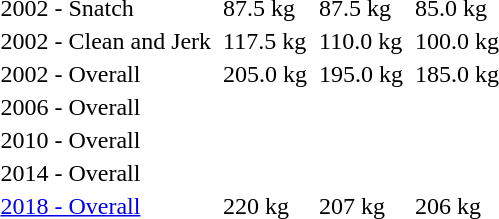<table>
<tr>
<td>2002 - Snatch</td>
<td></td>
<td>87.5 kg</td>
<td></td>
<td>87.5 kg</td>
<td></td>
<td>85.0 kg</td>
</tr>
<tr>
<td>2002 - Clean and Jerk</td>
<td></td>
<td>117.5 kg</td>
<td></td>
<td>110.0 kg</td>
<td></td>
<td>100.0 kg</td>
</tr>
<tr>
<td>2002 - Overall</td>
<td></td>
<td>205.0 kg</td>
<td></td>
<td>195.0 kg</td>
<td></td>
<td>185.0 kg</td>
</tr>
<tr>
<td>2006 - Overall<br></td>
<td></td>
<td></td>
<td></td>
<td></td>
<td></td>
<td></td>
</tr>
<tr>
<td>2010 - Overall<br></td>
<td></td>
<td></td>
<td></td>
<td></td>
<td></td>
<td></td>
</tr>
<tr>
<td>2014 - Overall<br></td>
<td></td>
<td></td>
<td></td>
<td></td>
<td></td>
<td></td>
</tr>
<tr>
<td><a href='#'>2018 - Overall</a></td>
<td></td>
<td>220 kg</td>
<td></td>
<td>207 kg</td>
<td></td>
<td>206 kg</td>
</tr>
</table>
